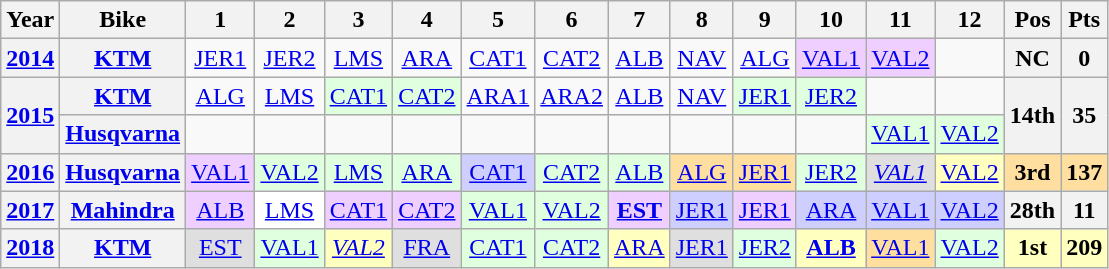<table class="wikitable" style="text-align:center;">
<tr>
<th>Year</th>
<th>Bike</th>
<th>1</th>
<th>2</th>
<th>3</th>
<th>4</th>
<th>5</th>
<th>6</th>
<th>7</th>
<th>8</th>
<th>9</th>
<th>10</th>
<th>11</th>
<th>12</th>
<th>Pos</th>
<th>Pts</th>
</tr>
<tr>
<th><a href='#'>2014</a></th>
<th><a href='#'>KTM</a></th>
<td><a href='#'>JER1</a></td>
<td><a href='#'>JER2</a></td>
<td><a href='#'>LMS</a></td>
<td><a href='#'>ARA</a></td>
<td><a href='#'>CAT1</a></td>
<td><a href='#'>CAT2</a></td>
<td><a href='#'>ALB</a></td>
<td><a href='#'>NAV</a></td>
<td><a href='#'>ALG</a></td>
<td style="background:#efcfff;"><a href='#'>VAL1</a><br></td>
<td style="background:#efcfff;"><a href='#'>VAL2</a><br></td>
<td></td>
<th>NC</th>
<th>0</th>
</tr>
<tr>
<th rowspan="2"><a href='#'>2015</a></th>
<th><a href='#'>KTM</a></th>
<td><a href='#'>ALG</a></td>
<td><a href='#'>LMS</a></td>
<td style="background:#DFFFDF;"><a href='#'>CAT1</a><br></td>
<td style="background:#DFFFDF;"><a href='#'>CAT2</a><br></td>
<td><a href='#'>ARA1</a></td>
<td><a href='#'>ARA2</a></td>
<td><a href='#'>ALB</a></td>
<td><a href='#'>NAV</a></td>
<td style="background:#DFFFDF;"><a href='#'>JER1</a><br></td>
<td style="background:#DFFFDF;"><a href='#'>JER2</a><br></td>
<td></td>
<td></td>
<th rowspan="2">14th</th>
<th rowspan="2">35</th>
</tr>
<tr>
<th><a href='#'>Husqvarna</a></th>
<td></td>
<td></td>
<td></td>
<td></td>
<td></td>
<td></td>
<td></td>
<td></td>
<td></td>
<td></td>
<td style="background:#DFFFDF;"><a href='#'>VAL1</a><br></td>
<td style="background:#DFFFDF;"><a href='#'>VAL2</a><br></td>
</tr>
<tr>
<th><a href='#'>2016</a></th>
<th><a href='#'>Husqvarna</a></th>
<td style="background:#efcfff;"><a href='#'>VAL1</a><br></td>
<td style="background:#dfffdf;"><a href='#'>VAL2</a><br></td>
<td style="background:#dfffdf;"><a href='#'>LMS</a><br></td>
<td style="background:#dfffdf;"><a href='#'>ARA</a><br></td>
<td style="background:#cfcfff;"><a href='#'>CAT1</a><br></td>
<td style="background:#dfffdf;"><a href='#'>CAT2</a><br></td>
<td style="background:#dfffdf;"><a href='#'>ALB</a><br></td>
<td style="background:#ffdf9f;"><a href='#'>ALG</a><br></td>
<td style="background:#ffdf9f;"><a href='#'>JER1</a><br></td>
<td style="background:#dfffdf;"><a href='#'>JER2</a><br></td>
<td style="background:#dfdfdf;"><em><a href='#'>VAL1</a></em><br></td>
<td style="background:#ffffbf;"><a href='#'>VAL2</a><br></td>
<th style="background:#ffdf9f;">3rd</th>
<th style="background:#ffdf9f;">137</th>
</tr>
<tr>
<th><a href='#'>2017</a></th>
<th><a href='#'>Mahindra</a></th>
<td style="background:#efcfff;"><a href='#'>ALB</a><br></td>
<td style="background:#ffffff;"><a href='#'>LMS</a><br></td>
<td style="background:#efcfff;"><a href='#'>CAT1</a><br></td>
<td style="background:#efcfff;"><a href='#'>CAT2</a><br></td>
<td style="background:#dfffdf;"><a href='#'>VAL1</a><br></td>
<td style="background:#dfffdf;"><a href='#'>VAL2</a><br></td>
<td style="background:#efcfff;"><strong><a href='#'>EST</a></strong><br></td>
<td style="background:#cfcfff;"><a href='#'>JER1</a><br></td>
<td style="background:#efcfff;"><a href='#'>JER1</a><br></td>
<td style="background:#cfcfff;"><a href='#'>ARA</a><br></td>
<td style="background:#cfcfff;"><a href='#'>VAL1</a><br></td>
<td style="background:#cfcfff;"><a href='#'>VAL2</a><br></td>
<th>28th</th>
<th>11</th>
</tr>
<tr>
<th><a href='#'>2018</a></th>
<th><a href='#'>KTM</a></th>
<td style="background:#dfdfdf;"><a href='#'>EST</a><br></td>
<td style="background:#dfffdf;"><a href='#'>VAL1</a><br></td>
<td style="background:#ffffbf;"><em><a href='#'>VAL2</a></em><br></td>
<td style="background:#dfdfdf;"><a href='#'>FRA</a><br></td>
<td style="background:#dfffdf;"><a href='#'>CAT1</a><br></td>
<td style="background:#dfffdf;"><a href='#'>CAT2</a><br></td>
<td style="background:#ffffbf;"><a href='#'>ARA</a><br></td>
<td style="background:#dfdfdf;"><a href='#'>JER1</a><br></td>
<td style="background:#dfffdf;"><a href='#'>JER2</a><br></td>
<td style="background:#ffffbf;"><strong><a href='#'>ALB</a></strong><br></td>
<td style="background:#ffdf9f;"><a href='#'>VAL1</a><br></td>
<td style="background:#dfffdf;"><a href='#'>VAL2</a><br></td>
<th style="background:#ffffbf;">1st</th>
<th style="background:#ffffbf;">209</th>
</tr>
</table>
